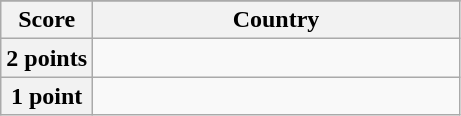<table class="wikitable">
<tr>
</tr>
<tr>
<th scope="col" width="20%">Score</th>
<th scope="col">Country</th>
</tr>
<tr>
<th scope="row">2 points</th>
<td></td>
</tr>
<tr>
<th scope="row">1 point</th>
<td></td>
</tr>
</table>
